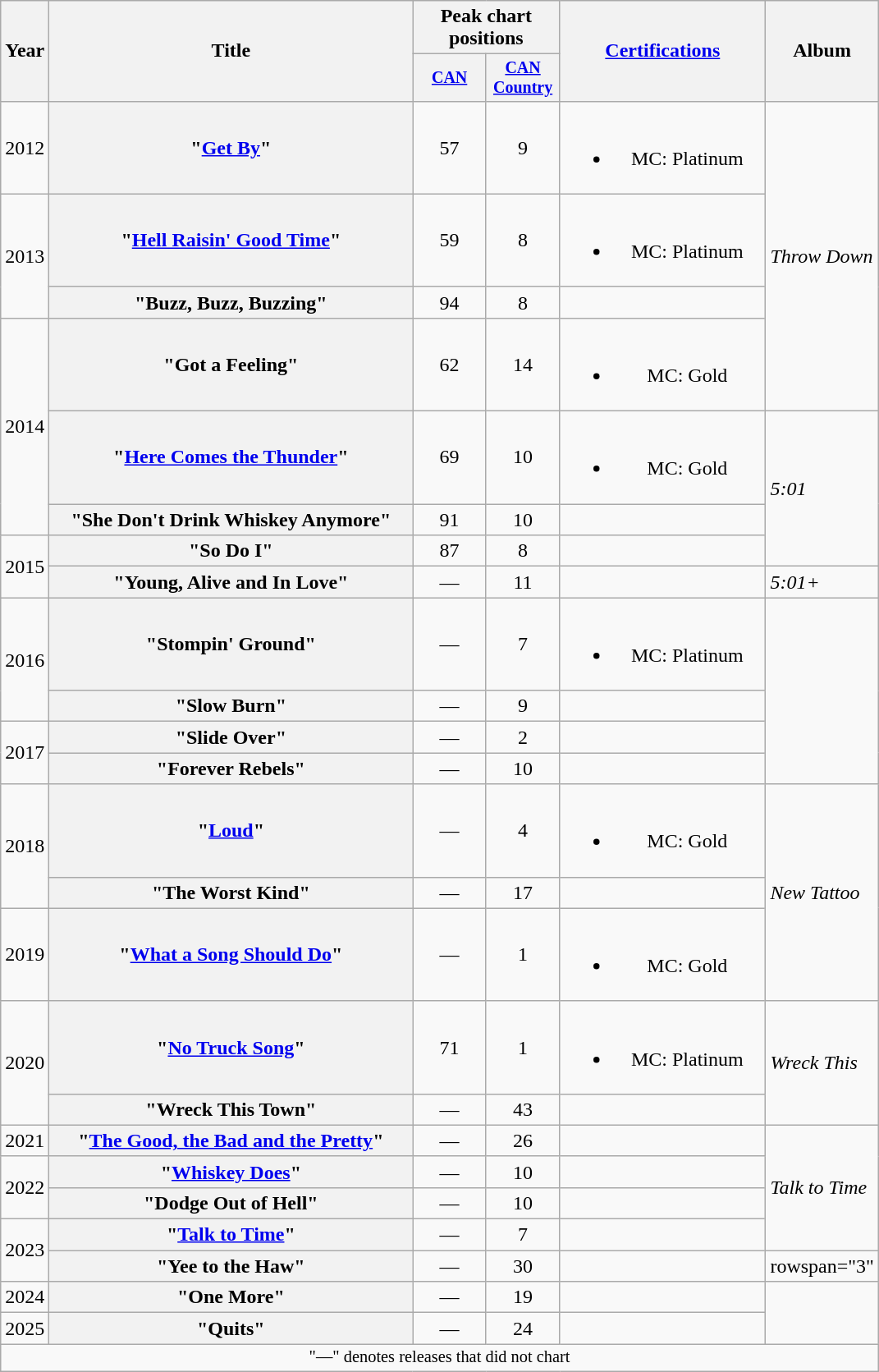<table class="wikitable plainrowheaders" style="text-align:center;">
<tr>
<th scope="col" rowspan="2">Year</th>
<th scope="col" rowspan="2" style="width:18em;">Title</th>
<th scope="col" colspan="2">Peak chart<br>positions</th>
<th scope="col" rowspan="2" style="width:10em;"><a href='#'>Certifications</a></th>
<th scope="col" rowspan="2">Album</th>
</tr>
<tr style="font-size:smaller;">
<th scope="col" style="width:4em;"><a href='#'>CAN</a><br></th>
<th scope="col" style="width:4em;"><a href='#'>CAN Country</a><br></th>
</tr>
<tr>
<td>2012</td>
<th scope="row">"<a href='#'>Get By</a>"</th>
<td>57</td>
<td>9</td>
<td><br><ul><li>MC: Platinum</li></ul></td>
<td align="left" rowspan="4"><em>Throw Down</em></td>
</tr>
<tr>
<td rowspan="2">2013</td>
<th scope="row">"<a href='#'>Hell Raisin' Good Time</a>"</th>
<td>59</td>
<td>8</td>
<td><br><ul><li>MC: Platinum</li></ul></td>
</tr>
<tr>
<th scope="row">"Buzz, Buzz, Buzzing"</th>
<td>94</td>
<td>8</td>
<td></td>
</tr>
<tr>
<td rowspan="3">2014</td>
<th scope="row">"Got a Feeling" </th>
<td>62</td>
<td>14</td>
<td><br><ul><li>MC: Gold</li></ul></td>
</tr>
<tr>
<th scope="row">"<a href='#'>Here Comes the Thunder</a>"</th>
<td>69</td>
<td>10</td>
<td><br><ul><li>MC: Gold</li></ul></td>
<td align="left" rowspan="3"><em>5:01</em></td>
</tr>
<tr>
<th scope="row">"She Don't Drink Whiskey Anymore"</th>
<td>91</td>
<td>10</td>
<td></td>
</tr>
<tr>
<td rowspan="2">2015</td>
<th scope="row">"So Do I"</th>
<td>87</td>
<td>8</td>
<td></td>
</tr>
<tr>
<th scope="row">"Young, Alive and In Love"</th>
<td>—</td>
<td>11</td>
<td></td>
<td align="left"><em>5:01+</em></td>
</tr>
<tr>
<td rowspan="2">2016</td>
<th scope="row">"Stompin' Ground"</th>
<td>—</td>
<td>7</td>
<td><br><ul><li>MC: Platinum</li></ul></td>
<td align="left" rowspan="4"></td>
</tr>
<tr>
<th scope="row">"Slow Burn"</th>
<td>—</td>
<td>9</td>
<td></td>
</tr>
<tr>
<td rowspan="2">2017</td>
<th scope="row">"Slide Over"</th>
<td>—</td>
<td>2</td>
<td></td>
</tr>
<tr>
<th scope="row">"Forever Rebels"</th>
<td>—</td>
<td>10</td>
<td></td>
</tr>
<tr>
<td rowspan="2">2018</td>
<th scope="row">"<a href='#'>Loud</a>"</th>
<td>—</td>
<td>4</td>
<td><br><ul><li>MC: Gold</li></ul></td>
<td align="left" rowspan="3"><em>New Tattoo</em></td>
</tr>
<tr>
<th scope="row">"The Worst Kind" </th>
<td>—</td>
<td>17</td>
<td></td>
</tr>
<tr>
<td>2019</td>
<th scope="row">"<a href='#'>What a Song Should Do</a>"</th>
<td>—</td>
<td>1</td>
<td><br><ul><li>MC: Gold</li></ul></td>
</tr>
<tr>
<td rowspan="2">2020</td>
<th scope="row">"<a href='#'>No Truck Song</a>"</th>
<td>71</td>
<td>1</td>
<td><br><ul><li>MC: Platinum</li></ul></td>
<td rowspan="2" align="left"><em>Wreck This</em></td>
</tr>
<tr>
<th scope="row">"Wreck This Town"</th>
<td>—</td>
<td>43</td>
<td></td>
</tr>
<tr>
<td>2021</td>
<th scope="row">"<a href='#'>The Good, the Bad and the Pretty</a>"</th>
<td>—</td>
<td>26</td>
<td></td>
<td align="left" rowspan="4"><em>Talk to Time</em></td>
</tr>
<tr>
<td rowspan="2">2022</td>
<th scope="row">"<a href='#'>Whiskey Does</a>"</th>
<td>—</td>
<td>10</td>
<td></td>
</tr>
<tr>
<th scope="row">"Dodge Out of Hell"</th>
<td>—</td>
<td>10</td>
</tr>
<tr>
<td rowspan="2">2023</td>
<th scope="row">"<a href='#'>Talk to Time</a>"</th>
<td>—</td>
<td>7</td>
<td></td>
</tr>
<tr>
<th scope="row">"Yee to the Haw"</th>
<td>—</td>
<td>30</td>
<td></td>
<td>rowspan="3" </td>
</tr>
<tr>
<td>2024</td>
<th scope="row">"One More"</th>
<td>—</td>
<td>19</td>
<td></td>
</tr>
<tr>
<td>2025</td>
<th scope="row">"Quits"</th>
<td>—</td>
<td>24</td>
<td></td>
</tr>
<tr>
<td colspan="6" style="font-size:85%">"—" denotes releases that did not chart</td>
</tr>
</table>
